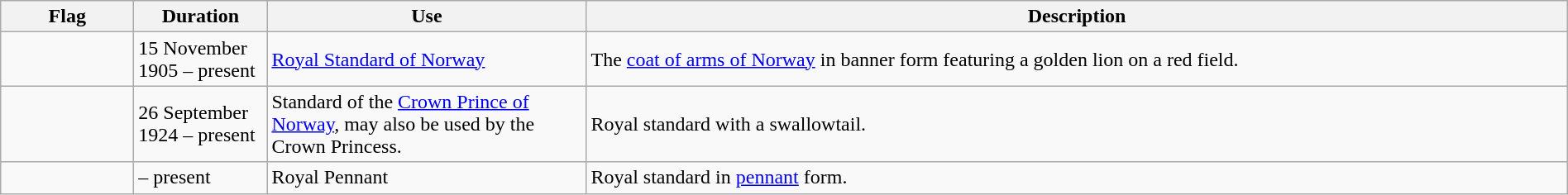<table class="wikitable" width="100%">
<tr>
<th style="width:100px;">Flag</th>
<th style="width:100px;">Duration</th>
<th style="width:250px;">Use</th>
<th style="min-width:250px">Description</th>
</tr>
<tr>
<td></td>
<td>15 November 1905 – present</td>
<td><a href='#'>Royal Standard of Norway</a></td>
<td>The <a href='#'>coat of arms of Norway</a> in banner form featuring a golden lion on a red field.</td>
</tr>
<tr>
<td></td>
<td>26 September 1924 – present</td>
<td>Standard of the <a href='#'>Crown Prince of Norway</a>, may also be used by the Crown Princess.</td>
<td>Royal standard with a swallowtail.</td>
</tr>
<tr>
<td></td>
<td>– present</td>
<td>Royal Pennant</td>
<td>Royal standard in <a href='#'>pennant</a> form.</td>
</tr>
</table>
